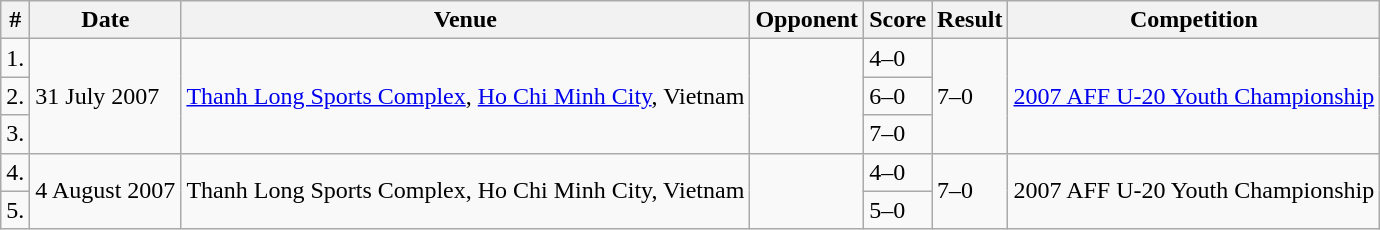<table class="wikitable collapsible collapsed">
<tr>
<th>#</th>
<th>Date</th>
<th>Venue</th>
<th>Opponent</th>
<th>Score</th>
<th>Result</th>
<th>Competition</th>
</tr>
<tr>
<td>1.</td>
<td rowspan="3">31 July 2007</td>
<td rowspan="3"><a href='#'>Thanh Long Sports Complex</a>, <a href='#'>Ho Chi Minh City</a>, Vietnam</td>
<td rowspan="3"></td>
<td>4–0</td>
<td rowspan="3">7–0</td>
<td rowspan="3"><a href='#'>2007 AFF U-20 Youth Championship</a></td>
</tr>
<tr>
<td>2.</td>
<td>6–0</td>
</tr>
<tr>
<td>3.</td>
<td>7–0</td>
</tr>
<tr>
<td>4.</td>
<td rowspan="2">4 August 2007</td>
<td rowspan="2">Thanh Long Sports Complex, Ho Chi Minh City, Vietnam</td>
<td rowspan="2"></td>
<td>4–0</td>
<td rowspan="2">7–0</td>
<td rowspan="2">2007 AFF U-20 Youth Championship</td>
</tr>
<tr>
<td>5.</td>
<td>5–0</td>
</tr>
</table>
